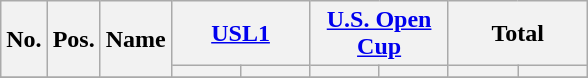<table class="wikitable sortable" style="text-align: center;">
<tr>
<th rowspan=2>No.</th>
<th rowspan=2>Pos.</th>
<th rowspan=2>Name</th>
<th colspan=2 style="width:85px;"><a href='#'>USL1</a></th>
<th colspan=2 style="width:85px;"><a href='#'>U.S. Open Cup</a></th>
<th colspan=2 style="width:85px;"><strong>Total</strong></th>
</tr>
<tr>
<th></th>
<th></th>
<th></th>
<th></th>
<th></th>
<th></th>
</tr>
<tr>
</tr>
</table>
